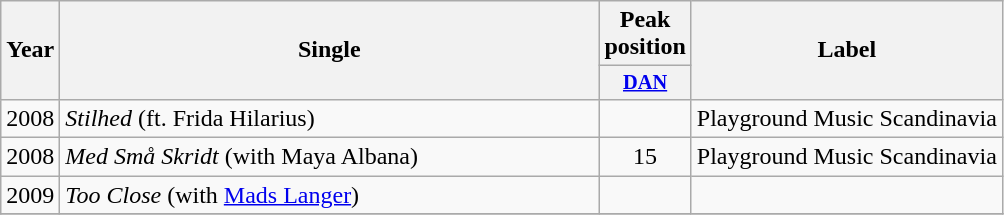<table class="wikitable plainrowheaders" style="text-align:left;" border="1">
<tr>
<th scope="col" rowspan="2">Year</th>
<th scope="col" rowspan="2" style="width:22em;">Single</th>
<th scope="col" colspan="1">Peak position</th>
<th scope="col" rowspan="2">Label</th>
</tr>
<tr>
<th scope="col" style="width:3em;font-size:85%;"><a href='#'>DAN</a></th>
</tr>
<tr>
<td>2008</td>
<td><em>Stilhed</em> (ft. Frida Hilarius)</td>
<td></td>
<td>Playground Music Scandinavia</td>
</tr>
<tr>
<td>2008</td>
<td><em>Med Små Skridt</em> (with Maya Albana)</td>
<td style="text-align:center;">15</td>
<td>Playground Music Scandinavia</td>
</tr>
<tr>
<td>2009</td>
<td><em>Too Close</em> (with <a href='#'>Mads Langer</a>)</td>
<td></td>
<td></td>
</tr>
<tr>
</tr>
</table>
